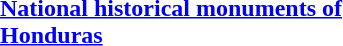<table class="noprint toccolours" style="clear: right; font-size: 100%; margin: 0px 0px 1em 1em; float: right;" width="267px">
<tr>
<td></td>
<td><strong><a href='#'>National historical monuments of Honduras</a></strong></td>
</tr>
</table>
